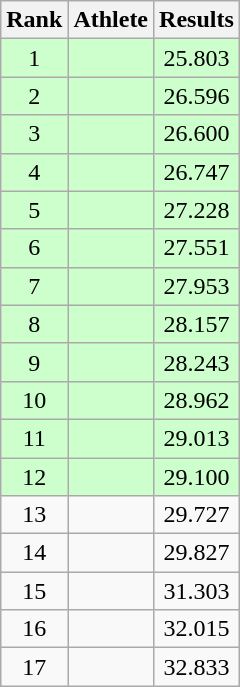<table class="wikitable sortable" style="text-align:center">
<tr>
<th>Rank</th>
<th>Athlete</th>
<th>Results</th>
</tr>
<tr bgcolor="#ccffcc">
<td>1</td>
<td align="left"></td>
<td>25.803</td>
</tr>
<tr bgcolor="#ccffcc">
<td>2</td>
<td align="left"></td>
<td>26.596</td>
</tr>
<tr bgcolor="#ccffcc">
<td>3</td>
<td align="left"></td>
<td>26.600</td>
</tr>
<tr bgcolor="#ccffcc">
<td>4</td>
<td align="left"></td>
<td>26.747</td>
</tr>
<tr bgcolor="#ccffcc">
<td>5</td>
<td align="left"></td>
<td>27.228</td>
</tr>
<tr bgcolor="#ccffcc">
<td>6</td>
<td align="left"></td>
<td>27.551</td>
</tr>
<tr bgcolor="#ccffcc">
<td>7</td>
<td align="left"></td>
<td>27.953</td>
</tr>
<tr bgcolor="#ccffcc">
<td>8</td>
<td align="left"></td>
<td>28.157</td>
</tr>
<tr bgcolor="#ccffcc">
<td>9</td>
<td align="left"></td>
<td>28.243</td>
</tr>
<tr bgcolor="#ccffcc">
<td>10</td>
<td align="left"></td>
<td>28.962</td>
</tr>
<tr bgcolor="#ccffcc">
<td>11</td>
<td align="left"></td>
<td>29.013</td>
</tr>
<tr bgcolor="#ccffcc">
<td>12</td>
<td align="left"></td>
<td>29.100</td>
</tr>
<tr>
<td>13</td>
<td align="left"></td>
<td>29.727</td>
</tr>
<tr>
<td>14</td>
<td align="left"></td>
<td>29.827</td>
</tr>
<tr>
<td>15</td>
<td align="left"></td>
<td>31.303</td>
</tr>
<tr>
<td>16</td>
<td align="left"></td>
<td>32.015</td>
</tr>
<tr>
<td>17</td>
<td align="left"></td>
<td>32.833</td>
</tr>
</table>
